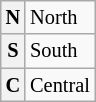<table class="wikitable plainrowheaders" style="font-size:85%">
<tr>
<th scope="row">N</th>
<td>North</td>
</tr>
<tr>
<th scope="row">S</th>
<td>South</td>
</tr>
<tr>
<th scope="row">C</th>
<td>Central</td>
</tr>
</table>
